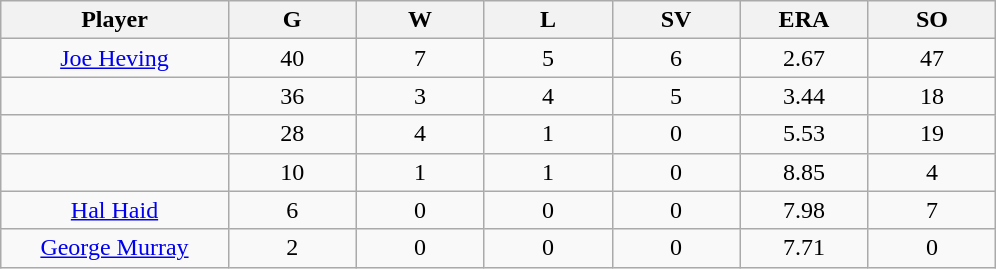<table class="wikitable sortable">
<tr>
<th bgcolor="#DDDDFF" width="16%">Player</th>
<th bgcolor="#DDDDFF" width="9%">G</th>
<th bgcolor="#DDDDFF" width="9%">W</th>
<th bgcolor="#DDDDFF" width="9%">L</th>
<th bgcolor="#DDDDFF" width="9%">SV</th>
<th bgcolor="#DDDDFF" width="9%">ERA</th>
<th bgcolor="#DDDDFF" width="9%">SO</th>
</tr>
<tr align="center">
<td><a href='#'>Joe Heving</a></td>
<td>40</td>
<td>7</td>
<td>5</td>
<td>6</td>
<td>2.67</td>
<td>47</td>
</tr>
<tr align="center">
<td></td>
<td>36</td>
<td>3</td>
<td>4</td>
<td>5</td>
<td>3.44</td>
<td>18</td>
</tr>
<tr align="center">
<td></td>
<td>28</td>
<td>4</td>
<td>1</td>
<td>0</td>
<td>5.53</td>
<td>19</td>
</tr>
<tr align="center">
<td></td>
<td>10</td>
<td>1</td>
<td>1</td>
<td>0</td>
<td>8.85</td>
<td>4</td>
</tr>
<tr align="center">
<td><a href='#'>Hal Haid</a></td>
<td>6</td>
<td>0</td>
<td>0</td>
<td>0</td>
<td>7.98</td>
<td>7</td>
</tr>
<tr align="center">
<td><a href='#'>George Murray</a></td>
<td>2</td>
<td>0</td>
<td>0</td>
<td>0</td>
<td>7.71</td>
<td>0</td>
</tr>
</table>
